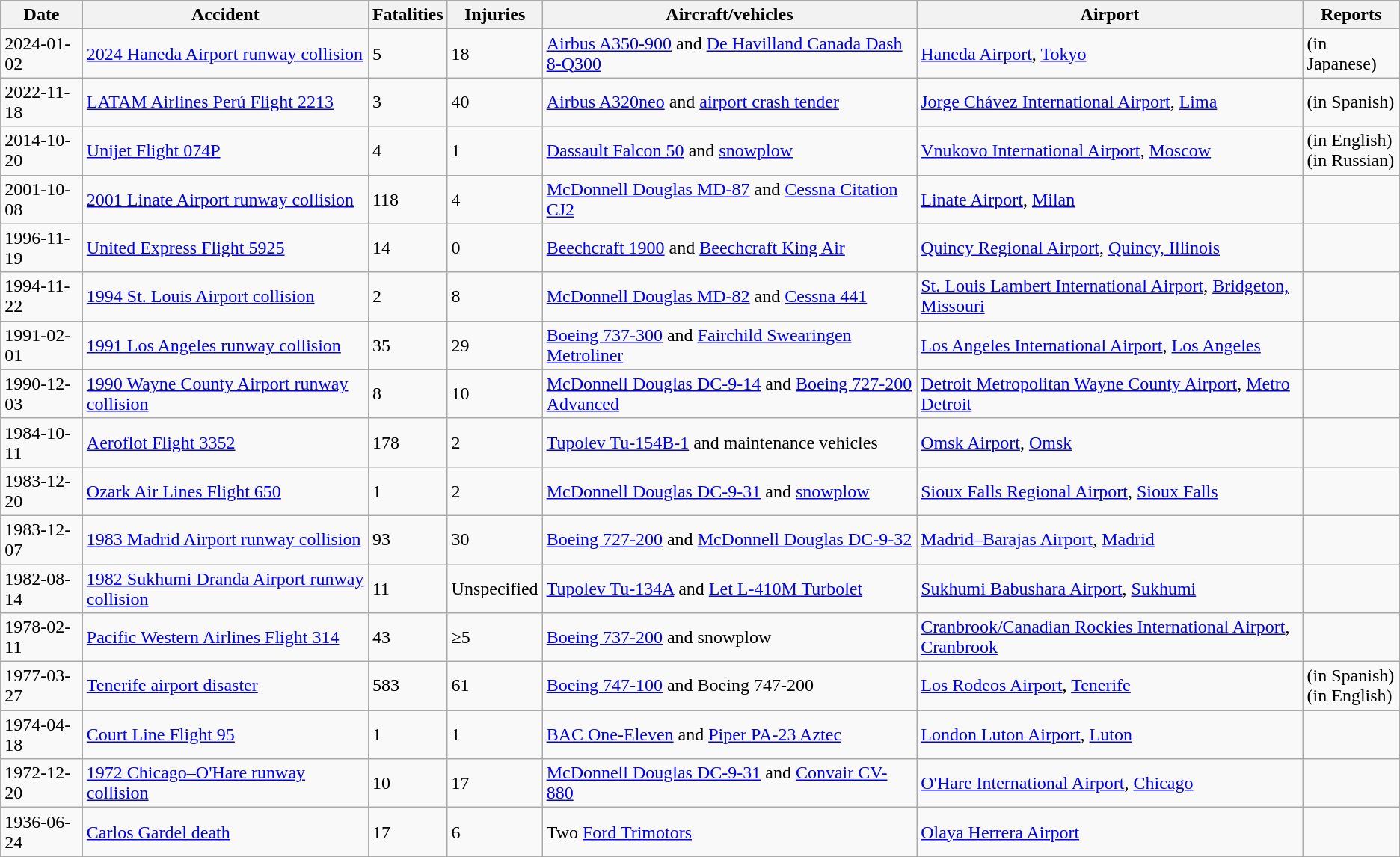<table class="wikitable sortable">
<tr>
<th>Date</th>
<th>Accident</th>
<th>Fatalities</th>
<th>Injuries</th>
<th>Aircraft/vehicles</th>
<th>Airport</th>
<th>Reports</th>
</tr>
<tr>
<td>2024-01-02</td>
<td><a href='#'>2024 Haneda Airport runway collision</a></td>
<td>5</td>
<td>18</td>
<td><a href='#'>Airbus A350-900</a> and <a href='#'>De Havilland Canada Dash 8-Q300</a></td>
<td><a href='#'>Haneda Airport</a>, <a href='#'>Tokyo</a></td>
<td> (in Japanese)</td>
</tr>
<tr>
<td>2022-11-18</td>
<td><a href='#'>LATAM Airlines Perú Flight 2213</a></td>
<td>3</td>
<td>40</td>
<td><a href='#'>Airbus A320neo</a> and <a href='#'>airport crash tender</a></td>
<td><a href='#'>Jorge Chávez International Airport</a>, <a href='#'>Lima</a></td>
<td> (in Spanish)</td>
</tr>
<tr>
<td>2014-10-20</td>
<td><a href='#'>Unijet Flight 074P</a></td>
<td>4</td>
<td>1</td>
<td><a href='#'>Dassault Falcon 50</a> and <a href='#'>snowplow</a></td>
<td><a href='#'>Vnukovo International Airport</a>, <a href='#'>Moscow</a></td>
<td> (in English)<br> (in Russian)</td>
</tr>
<tr>
<td>2001-10-08</td>
<td><a href='#'>2001 Linate Airport runway collision</a></td>
<td>118</td>
<td>4</td>
<td><a href='#'>McDonnell Douglas MD-87</a> and <a href='#'>Cessna Citation CJ2</a></td>
<td><a href='#'>Linate Airport</a>, <a href='#'>Milan</a></td>
<td></td>
</tr>
<tr>
<td>1996-11-19</td>
<td><a href='#'>United Express Flight 5925</a></td>
<td>14</td>
<td>0</td>
<td><a href='#'>Beechcraft 1900</a> and <a href='#'>Beechcraft King Air</a></td>
<td><a href='#'>Quincy Regional Airport</a>, <a href='#'>Quincy, Illinois</a></td>
<td></td>
</tr>
<tr>
<td>1994-11-22</td>
<td><a href='#'>1994 St. Louis Airport collision</a></td>
<td>2</td>
<td>8</td>
<td><a href='#'>McDonnell Douglas MD-82</a> and <a href='#'>Cessna 441</a></td>
<td><a href='#'>St. Louis Lambert International Airport</a>, <a href='#'>Bridgeton, Missouri</a></td>
<td></td>
</tr>
<tr>
<td>1991-02-01</td>
<td><a href='#'>1991 Los Angeles runway collision</a></td>
<td>35</td>
<td>29</td>
<td><a href='#'>Boeing 737-300</a> and <a href='#'>Fairchild Swearingen Metroliner</a></td>
<td><a href='#'>Los Angeles International Airport</a>, <a href='#'>Los Angeles</a></td>
<td></td>
</tr>
<tr>
<td>1990-12-03</td>
<td><a href='#'>1990 Wayne County Airport runway collision</a></td>
<td>8</td>
<td>10</td>
<td><a href='#'>McDonnell Douglas DC-9-14</a> and <a href='#'>Boeing 727-200 Advanced</a></td>
<td><a href='#'>Detroit Metropolitan Wayne County Airport</a>, <a href='#'>Metro Detroit</a></td>
<td></td>
</tr>
<tr>
<td>1984-10-11</td>
<td><a href='#'>Aeroflot Flight 3352</a></td>
<td>178</td>
<td>2</td>
<td><a href='#'>Tupolev Tu-154B-1</a> and maintenance vehicles</td>
<td><a href='#'>Omsk Airport</a>, <a href='#'>Omsk</a></td>
<td></td>
</tr>
<tr>
<td>1983-12-20</td>
<td><a href='#'>Ozark Air Lines Flight 650</a></td>
<td>1</td>
<td>2</td>
<td><a href='#'>McDonnell Douglas DC-9-31</a> and <a href='#'>snowplow</a></td>
<td><a href='#'>Sioux Falls Regional Airport</a>, <a href='#'>Sioux Falls</a></td>
<td></td>
</tr>
<tr>
<td>1983-12-07</td>
<td><a href='#'>1983 Madrid Airport runway collision</a></td>
<td>93</td>
<td>30</td>
<td><a href='#'>Boeing 727-200</a> and <a href='#'>McDonnell Douglas DC-9-32</a></td>
<td><a href='#'>Madrid–Barajas Airport</a>, <a href='#'>Madrid</a></td>
<td></td>
</tr>
<tr>
<td>1982-08-14</td>
<td><a href='#'>1982 Sukhumi Dranda Airport runway collision</a></td>
<td>11</td>
<td>Unspecified</td>
<td><a href='#'>Tupolev Tu-134A</a> and <a href='#'>Let L-410M Turbolet</a></td>
<td><a href='#'>Sukhumi Babushara Airport</a>, <a href='#'>Sukhumi</a></td>
</tr>
<tr>
<td>1978-02-11</td>
<td><a href='#'>Pacific Western Airlines Flight 314</a></td>
<td>43</td>
<td>≥5</td>
<td><a href='#'>Boeing 737-200</a> and snowplow</td>
<td><a href='#'>Cranbrook/Canadian Rockies International Airport</a>, <a href='#'>Cranbrook</a></td>
<td></td>
</tr>
<tr>
<td>1977-03-27</td>
<td><a href='#'>Tenerife airport disaster</a></td>
<td>583</td>
<td>61</td>
<td><a href='#'>Boeing 747-100</a> and Boeing 747-200</td>
<td><a href='#'>Los Rodeos Airport</a>, <a href='#'>Tenerife</a></td>
<td> (in Spanish) <br>  (in English)</td>
</tr>
<tr>
<td>1974-04-18</td>
<td><a href='#'>Court Line Flight 95</a></td>
<td>1</td>
<td>1</td>
<td><a href='#'>BAC One-Eleven</a> and <a href='#'>Piper PA-23 Aztec</a></td>
<td><a href='#'>London Luton Airport</a>, <a href='#'>Luton</a></td>
<td></td>
</tr>
<tr>
<td>1972-12-20</td>
<td><a href='#'>1972 Chicago–O'Hare runway collision</a></td>
<td>10</td>
<td>17</td>
<td><a href='#'>McDonnell Douglas DC-9-31</a> and <a href='#'>Convair CV-880</a></td>
<td><a href='#'>O'Hare International Airport</a>, <a href='#'>Chicago</a></td>
<td></td>
</tr>
<tr>
<td>1936-06-24</td>
<td><a href='#'>Carlos Gardel death</a></td>
<td>17</td>
<td>6</td>
<td>Two <a href='#'>Ford Trimotors</a></td>
<td><a href='#'>Olaya Herrera Airport</a></td>
<td></td>
</tr>
</table>
